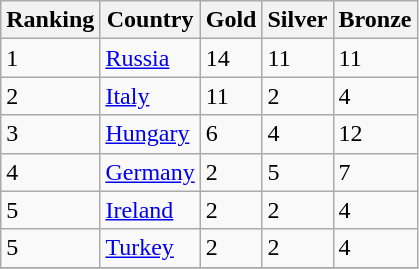<table class="wikitable">
<tr>
<th>Ranking</th>
<th>Country</th>
<th>Gold </th>
<th>Silver </th>
<th>Bronze </th>
</tr>
<tr>
<td>1</td>
<td> <a href='#'>Russia</a></td>
<td>14</td>
<td>11</td>
<td>11</td>
</tr>
<tr>
<td>2</td>
<td> <a href='#'>Italy</a></td>
<td>11</td>
<td>2</td>
<td>4</td>
</tr>
<tr>
<td>3</td>
<td> <a href='#'>Hungary</a></td>
<td>6</td>
<td>4</td>
<td>12</td>
</tr>
<tr>
<td>4</td>
<td> <a href='#'>Germany</a></td>
<td>2</td>
<td>5</td>
<td>7</td>
</tr>
<tr>
<td>5</td>
<td> <a href='#'>Ireland</a></td>
<td>2</td>
<td>2</td>
<td>4</td>
</tr>
<tr>
<td>5</td>
<td> <a href='#'>Turkey</a></td>
<td>2</td>
<td>2</td>
<td>4</td>
</tr>
<tr>
</tr>
</table>
